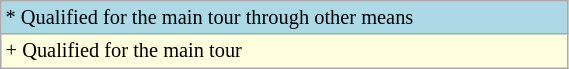<table class="wikitable" style="font-size:85%; width:30%;">
<tr style="background:lightblue;">
<td>* Qualified for the main tour through other means<br></td>
</tr>
<tr style="background:lightyellow;">
<td>+ Qualified for the main tour</td>
</tr>
</table>
